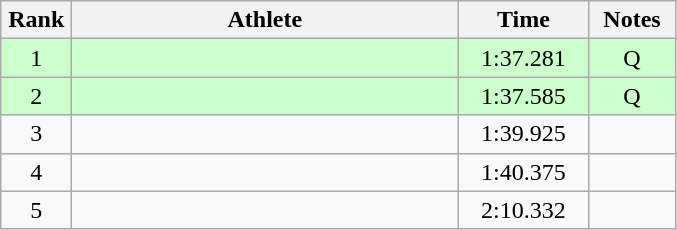<table class=wikitable style="text-align:center">
<tr>
<th width=40>Rank</th>
<th width=250>Athlete</th>
<th width=80>Time</th>
<th width=50>Notes</th>
</tr>
<tr bgcolor="ccffcc">
<td>1</td>
<td align=left></td>
<td>1:37.281</td>
<td>Q</td>
</tr>
<tr bgcolor="ccffcc">
<td>2</td>
<td align=left></td>
<td>1:37.585</td>
<td>Q</td>
</tr>
<tr>
<td>3</td>
<td align=left></td>
<td>1:39.925</td>
<td></td>
</tr>
<tr>
<td>4</td>
<td align=left></td>
<td>1:40.375</td>
<td></td>
</tr>
<tr>
<td>5</td>
<td align=left></td>
<td>2:10.332</td>
<td></td>
</tr>
</table>
